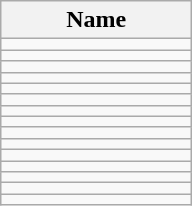<table class="wikitable sortable">
<tr>
<th style="width:120px">Name</th>
</tr>
<tr>
<td align="left"></td>
</tr>
<tr>
<td align="left"></td>
</tr>
<tr>
<td align="left"></td>
</tr>
<tr>
<td align="left"></td>
</tr>
<tr>
<td align="left"></td>
</tr>
<tr>
<td align="left"></td>
</tr>
<tr>
<td align="left"></td>
</tr>
<tr>
<td align="left"></td>
</tr>
<tr>
<td align="left"></td>
</tr>
<tr>
<td align="left"></td>
</tr>
<tr>
<td align="left"></td>
</tr>
<tr>
<td align="left"></td>
</tr>
<tr>
<td align="left"></td>
</tr>
<tr>
<td align="left"></td>
</tr>
<tr>
<td align="left"></td>
</tr>
</table>
